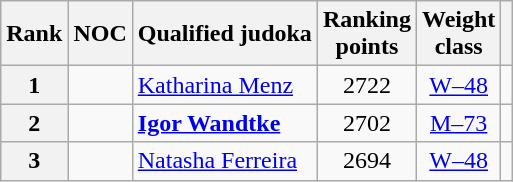<table class="wikitable">
<tr>
<th>Rank</th>
<th>NOC</th>
<th>Qualified judoka</th>
<th>Ranking<br>points</th>
<th>Weight<br>class</th>
<th></th>
</tr>
<tr>
<th>1</th>
<td></td>
<td><a href='#'>Katharina Menz</a></td>
<td align=center>2722</td>
<td align=center><a href='#'>W–48</a></td>
<td></td>
</tr>
<tr>
<th>2</th>
<td></td>
<td><strong><a href='#'>Igor Wandtke</a></strong></td>
<td align=center>2702</td>
<td align=center><a href='#'>M–73</a></td>
<td></td>
</tr>
<tr>
<th>3</th>
<td></td>
<td><a href='#'>Natasha Ferreira</a></td>
<td align=center>2694</td>
<td align=center><a href='#'>W–48</a></td>
<td></td>
</tr>
</table>
